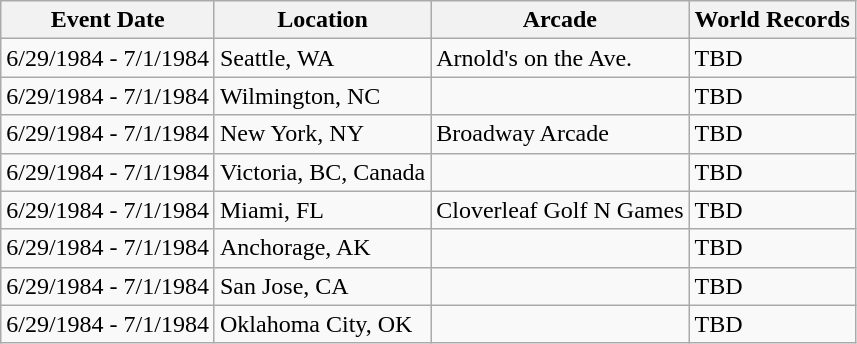<table class="wikitable">
<tr>
<th>Event Date</th>
<th>Location</th>
<th>Arcade</th>
<th>World Records</th>
</tr>
<tr>
<td>6/29/1984 - 7/1/1984</td>
<td>Seattle, WA</td>
<td>Arnold's on the Ave.</td>
<td>TBD</td>
</tr>
<tr>
<td>6/29/1984 - 7/1/1984</td>
<td>Wilmington, NC</td>
<td></td>
<td>TBD</td>
</tr>
<tr>
<td>6/29/1984 - 7/1/1984</td>
<td>New York, NY</td>
<td>Broadway Arcade</td>
<td>TBD</td>
</tr>
<tr>
<td>6/29/1984 - 7/1/1984</td>
<td>Victoria, BC, Canada</td>
<td></td>
<td>TBD</td>
</tr>
<tr>
<td>6/29/1984 - 7/1/1984</td>
<td>Miami, FL</td>
<td>Cloverleaf Golf N Games</td>
<td>TBD</td>
</tr>
<tr>
<td>6/29/1984 - 7/1/1984</td>
<td>Anchorage, AK</td>
<td></td>
<td>TBD</td>
</tr>
<tr>
<td>6/29/1984 - 7/1/1984</td>
<td>San Jose, CA</td>
<td></td>
<td>TBD</td>
</tr>
<tr>
<td>6/29/1984 - 7/1/1984</td>
<td>Oklahoma City, OK</td>
<td></td>
<td>TBD</td>
</tr>
</table>
